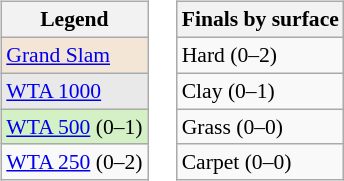<table>
<tr>
<td><br><table class=wikitable style=font-size:90%>
<tr>
<th>Legend</th>
</tr>
<tr>
<td bgcolor=f3e6d7><a href='#'>Grand Slam</a></td>
</tr>
<tr>
<td bgcolor=e9e9e9><a href='#'>WTA 1000</a></td>
</tr>
<tr>
<td bgcolor=d4f1c5><a href='#'>WTA 500</a> (0–1)</td>
</tr>
<tr>
<td><a href='#'>WTA 250</a> (0–2)</td>
</tr>
</table>
</td>
<td><br><table class=wikitable style=font-size:90%>
<tr>
<th>Finals by surface</th>
</tr>
<tr>
<td>Hard (0–2)</td>
</tr>
<tr>
<td>Clay (0–1)</td>
</tr>
<tr>
<td>Grass (0–0)</td>
</tr>
<tr>
<td>Carpet (0–0)</td>
</tr>
</table>
</td>
</tr>
</table>
